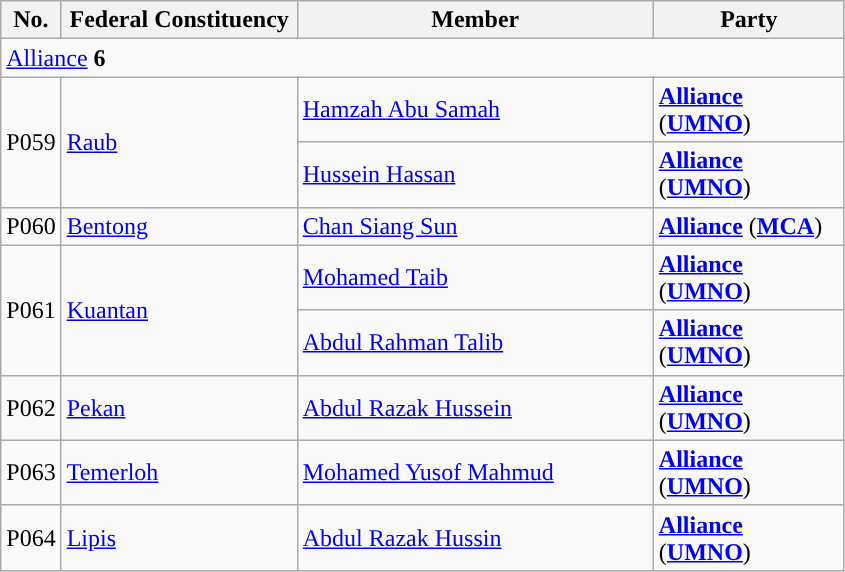<table class="wikitable sortable">
<tr>
<th style="width:30px;">No.</th>
<th style="width:150px;">Federal Constituency</th>
<th style="width:230px;">Member</th>
<th style="width:120px;">Party</th>
</tr>
<tr>
<td colspan="4"><a href='#'>Alliance</a> <strong>6</strong></td>
</tr>
<tr>
<td rowspan=2>P059</td>
<td rowspan=2><a href='#'>Raub</a></td>
<td><a href='#'>Hamzah Abu Samah</a> </td>
<td><strong><a href='#'>Alliance</a></strong> (<strong><a href='#'>UMNO</a></strong>)</td>
</tr>
<tr>
<td><a href='#'>Hussein Hassan</a> </td>
<td><strong><a href='#'>Alliance</a></strong> (<strong><a href='#'>UMNO</a></strong>)</td>
</tr>
<tr>
<td>P060</td>
<td><a href='#'>Bentong</a></td>
<td><a href='#'>Chan Siang Sun</a></td>
<td><strong><a href='#'>Alliance</a></strong> (<strong><a href='#'>MCA</a></strong>)</td>
</tr>
<tr>
<td rowspan=2>P061</td>
<td rowspan=2><a href='#'>Kuantan</a></td>
<td><a href='#'>Mohamed Taib</a> </td>
<td><strong><a href='#'>Alliance</a></strong> (<strong><a href='#'>UMNO</a></strong>)</td>
</tr>
<tr>
<td><a href='#'>Abdul Rahman Talib</a> </td>
<td><strong><a href='#'>Alliance</a></strong> (<strong><a href='#'>UMNO</a></strong>)</td>
</tr>
<tr>
<td>P062</td>
<td><a href='#'>Pekan</a></td>
<td><a href='#'>Abdul Razak Hussein</a></td>
<td><strong><a href='#'>Alliance</a></strong> (<strong><a href='#'>UMNO</a></strong>)</td>
</tr>
<tr>
<td>P063</td>
<td><a href='#'>Temerloh</a></td>
<td><a href='#'>Mohamed Yusof Mahmud</a></td>
<td><strong><a href='#'>Alliance</a></strong> (<strong><a href='#'>UMNO</a></strong>)</td>
</tr>
<tr>
<td>P064</td>
<td><a href='#'>Lipis</a></td>
<td><a href='#'>Abdul Razak Hussin</a></td>
<td><strong><a href='#'>Alliance</a></strong> (<strong><a href='#'>UMNO</a></strong>)</td>
</tr>
</table>
